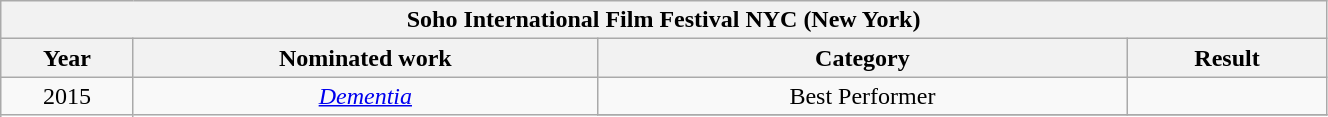<table width="70%" class="wikitable sortable">
<tr>
<th colspan="4" align="center">Soho International Film Festival NYC (New York)</th>
</tr>
<tr>
<th width="10%">Year</th>
<th width="35%">Nominated work</th>
<th width="40%">Category</th>
<th width="15%">Result</th>
</tr>
<tr>
<td rowspan = 2 align="center">2015</td>
<td rowspan = 2 align="center"><em><a href='#'>Dementia</a></em></td>
<td align="center">Best Performer</td>
<td></td>
</tr>
<tr>
</tr>
</table>
